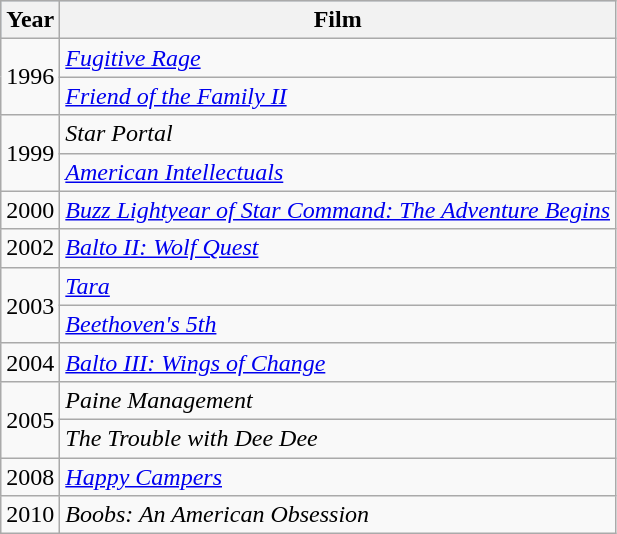<table class="wikitable">
<tr style="background:#b0c4de; text-align:center;">
<th>Year</th>
<th>Film</th>
</tr>
<tr>
<td rowspan="2">1996</td>
<td><em><a href='#'>Fugitive Rage</a></em></td>
</tr>
<tr>
<td><em><a href='#'>Friend of the Family II</a></em></td>
</tr>
<tr>
<td rowspan="2">1999</td>
<td><em>Star Portal</em></td>
</tr>
<tr>
<td><em><a href='#'>American Intellectuals</a></em></td>
</tr>
<tr>
<td>2000</td>
<td><em><a href='#'>Buzz Lightyear of Star Command: The Adventure Begins</a></em></td>
</tr>
<tr>
<td>2002</td>
<td><em><a href='#'>Balto II: Wolf Quest</a></em></td>
</tr>
<tr>
<td rowspan="2">2003</td>
<td><em><a href='#'>Tara</a></em></td>
</tr>
<tr>
<td><em><a href='#'>Beethoven's 5th</a></em></td>
</tr>
<tr>
<td>2004</td>
<td><em><a href='#'>Balto III: Wings of Change</a></em></td>
</tr>
<tr>
<td rowspan="2">2005</td>
<td><em>Paine Management</em></td>
</tr>
<tr>
<td><em>The Trouble with Dee Dee</em></td>
</tr>
<tr>
<td>2008</td>
<td><em><a href='#'>Happy Campers</a></em></td>
</tr>
<tr>
<td>2010</td>
<td><em>Boobs: An American Obsession</em></td>
</tr>
</table>
